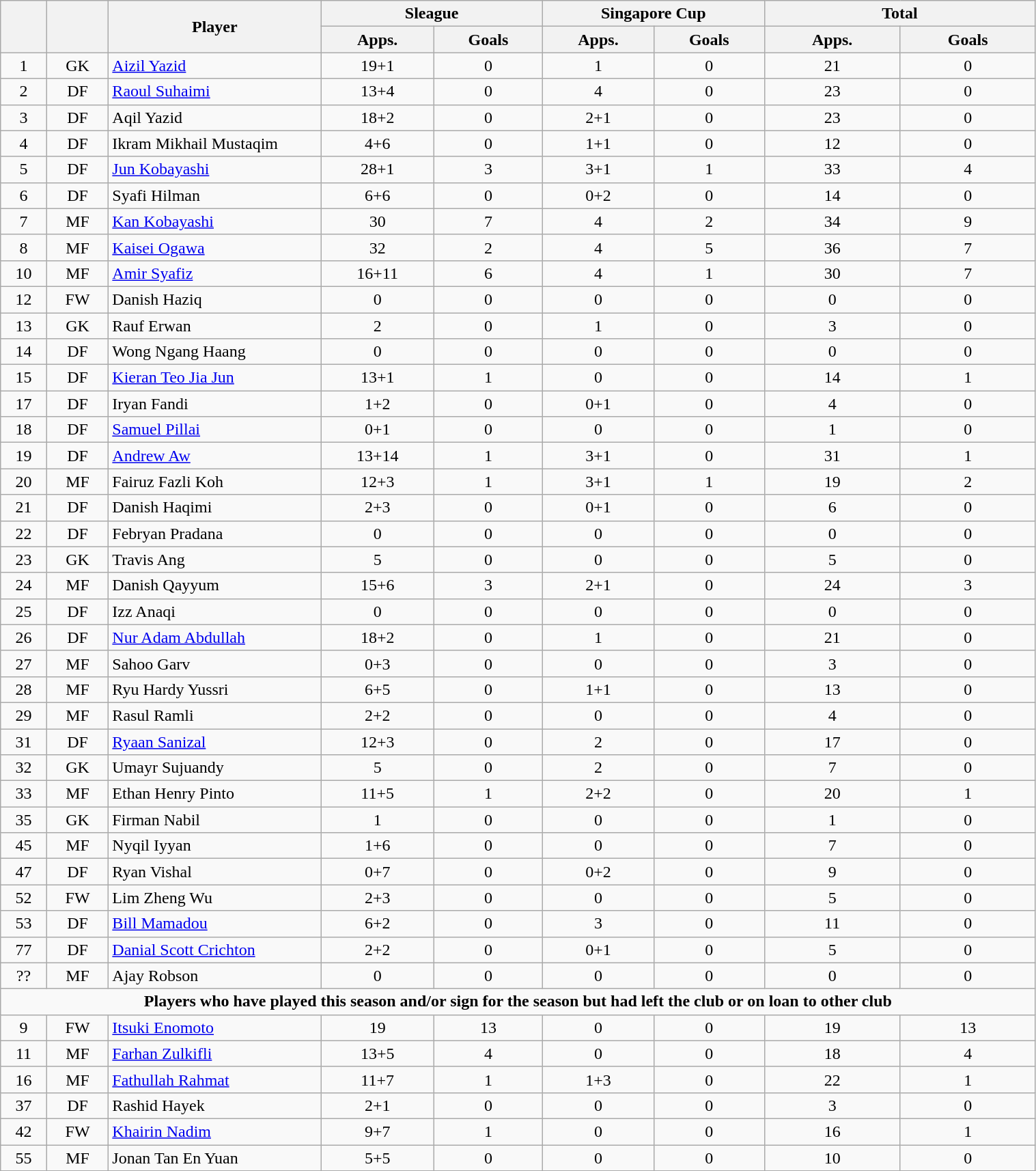<table class="wikitable sortable" style="text-align:center; font-size:100%; width:80%;">
<tr>
<th rowspan=2></th>
<th rowspan=2></th>
<th rowspan=2 width="200">Player</th>
<th colspan=2 width="105">Sleague</th>
<th colspan=2 width="105">Singapore Cup</th>
<th colspan=2 width="130">Total</th>
</tr>
<tr>
<th>Apps.</th>
<th>Goals</th>
<th>Apps.</th>
<th>Goals</th>
<th>Apps.</th>
<th>Goals</th>
</tr>
<tr>
<td>1</td>
<td>GK</td>
<td align="left"> <a href='#'>Aizil Yazid</a></td>
<td>19+1</td>
<td>0</td>
<td>1</td>
<td>0</td>
<td>21</td>
<td>0</td>
</tr>
<tr>
<td>2</td>
<td>DF</td>
<td align="left"> <a href='#'>Raoul Suhaimi</a></td>
<td>13+4</td>
<td>0</td>
<td>4</td>
<td>0</td>
<td>23</td>
<td>0</td>
</tr>
<tr>
<td>3</td>
<td>DF</td>
<td align="left"> Aqil Yazid</td>
<td>18+2</td>
<td>0</td>
<td>2+1</td>
<td>0</td>
<td>23</td>
<td>0</td>
</tr>
<tr>
<td>4</td>
<td>DF</td>
<td align="left"> Ikram Mikhail Mustaqim</td>
<td>4+6</td>
<td>0</td>
<td>1+1</td>
<td>0</td>
<td>12</td>
<td>0</td>
</tr>
<tr>
<td>5</td>
<td>DF</td>
<td align="left"> <a href='#'>Jun Kobayashi</a></td>
<td>28+1</td>
<td>3</td>
<td>3+1</td>
<td>1</td>
<td>33</td>
<td>4</td>
</tr>
<tr>
<td>6</td>
<td>DF</td>
<td align="left"> Syafi Hilman</td>
<td>6+6</td>
<td>0</td>
<td>0+2</td>
<td>0</td>
<td>14</td>
<td>0</td>
</tr>
<tr>
<td>7</td>
<td>MF</td>
<td align="left"> <a href='#'>Kan Kobayashi</a></td>
<td>30</td>
<td>7</td>
<td>4</td>
<td>2</td>
<td>34</td>
<td>9</td>
</tr>
<tr>
<td>8</td>
<td>MF</td>
<td align="left"> <a href='#'>Kaisei Ogawa</a></td>
<td>32</td>
<td>2</td>
<td>4</td>
<td>5</td>
<td>36</td>
<td>7</td>
</tr>
<tr>
<td>10</td>
<td>MF</td>
<td align="left"> <a href='#'>Amir Syafiz</a></td>
<td>16+11</td>
<td>6</td>
<td>4</td>
<td>1</td>
<td>30</td>
<td>7</td>
</tr>
<tr>
<td>12</td>
<td>FW</td>
<td align="left"> Danish Haziq</td>
<td>0</td>
<td>0</td>
<td>0</td>
<td>0</td>
<td>0</td>
<td>0</td>
</tr>
<tr>
<td>13</td>
<td>GK</td>
<td align="left"> Rauf Erwan</td>
<td>2</td>
<td>0</td>
<td>1</td>
<td>0</td>
<td>3</td>
<td>0</td>
</tr>
<tr>
<td>14</td>
<td>DF</td>
<td align="left"> Wong Ngang Haang</td>
<td>0</td>
<td>0</td>
<td>0</td>
<td>0</td>
<td>0</td>
<td>0</td>
</tr>
<tr>
<td>15</td>
<td>DF</td>
<td align="left"> <a href='#'>Kieran Teo Jia Jun</a></td>
<td>13+1</td>
<td>1</td>
<td>0</td>
<td>0</td>
<td>14</td>
<td>1</td>
</tr>
<tr>
<td>17</td>
<td>DF</td>
<td align="left"> Iryan Fandi</td>
<td>1+2</td>
<td>0</td>
<td>0+1</td>
<td>0</td>
<td>4</td>
<td>0</td>
</tr>
<tr>
<td>18</td>
<td>DF</td>
<td align="left"> <a href='#'>Samuel Pillai</a></td>
<td>0+1</td>
<td>0</td>
<td>0</td>
<td>0</td>
<td>1</td>
<td>0</td>
</tr>
<tr>
<td>19</td>
<td>DF</td>
<td align="left"> <a href='#'>Andrew Aw</a></td>
<td>13+14</td>
<td>1</td>
<td>3+1</td>
<td>0</td>
<td>31</td>
<td>1</td>
</tr>
<tr>
<td>20</td>
<td>MF</td>
<td align="left"> Fairuz Fazli Koh</td>
<td>12+3</td>
<td>1</td>
<td>3+1</td>
<td>1</td>
<td>19</td>
<td>2</td>
</tr>
<tr>
<td>21</td>
<td>DF</td>
<td align="left"> Danish Haqimi</td>
<td>2+3</td>
<td>0</td>
<td>0+1</td>
<td>0</td>
<td>6</td>
<td>0</td>
</tr>
<tr>
<td>22</td>
<td>DF</td>
<td align="left"> Febryan Pradana</td>
<td>0</td>
<td>0</td>
<td>0</td>
<td>0</td>
<td>0</td>
<td>0</td>
</tr>
<tr>
<td>23</td>
<td>GK</td>
<td align="left"> Travis Ang</td>
<td>5</td>
<td>0</td>
<td>0</td>
<td>0</td>
<td>5</td>
<td>0</td>
</tr>
<tr>
<td>24</td>
<td>MF</td>
<td align="left"> Danish Qayyum</td>
<td>15+6</td>
<td>3</td>
<td>2+1</td>
<td>0</td>
<td>24</td>
<td>3</td>
</tr>
<tr>
<td>25</td>
<td>DF</td>
<td align="left"> Izz Anaqi</td>
<td>0</td>
<td>0</td>
<td>0</td>
<td>0</td>
<td>0</td>
<td>0</td>
</tr>
<tr>
<td>26</td>
<td>DF</td>
<td align="left"> <a href='#'>Nur Adam Abdullah</a></td>
<td>18+2</td>
<td>0</td>
<td>1</td>
<td>0</td>
<td>21</td>
<td>0</td>
</tr>
<tr>
<td>27</td>
<td>MF</td>
<td align="left"> Sahoo Garv</td>
<td>0+3</td>
<td>0</td>
<td>0</td>
<td>0</td>
<td>3</td>
<td>0</td>
</tr>
<tr>
<td>28</td>
<td>MF</td>
<td align="left"> Ryu Hardy Yussri</td>
<td>6+5</td>
<td>0</td>
<td>1+1</td>
<td>0</td>
<td>13</td>
<td>0</td>
</tr>
<tr>
<td>29</td>
<td>MF</td>
<td align="left"> Rasul Ramli</td>
<td>2+2</td>
<td>0</td>
<td>0</td>
<td>0</td>
<td>4</td>
<td>0</td>
</tr>
<tr>
<td>31</td>
<td>DF</td>
<td align="left"> <a href='#'>Ryaan Sanizal</a></td>
<td>12+3</td>
<td>0</td>
<td>2</td>
<td>0</td>
<td>17</td>
<td>0</td>
</tr>
<tr>
<td>32</td>
<td>GK</td>
<td align="left"> Umayr Sujuandy</td>
<td>5</td>
<td>0</td>
<td>2</td>
<td>0</td>
<td>7</td>
<td>0</td>
</tr>
<tr>
<td>33</td>
<td>MF</td>
<td align="left"> Ethan Henry Pinto</td>
<td>11+5</td>
<td>1</td>
<td>2+2</td>
<td>0</td>
<td>20</td>
<td>1</td>
</tr>
<tr>
<td>35</td>
<td>GK</td>
<td align="left"> Firman Nabil</td>
<td>1</td>
<td>0</td>
<td>0</td>
<td>0</td>
<td>1</td>
<td>0</td>
</tr>
<tr>
<td>45</td>
<td>MF</td>
<td align="left"> Nyqil Iyyan</td>
<td>1+6</td>
<td>0</td>
<td>0</td>
<td>0</td>
<td>7</td>
<td>0</td>
</tr>
<tr>
<td>47</td>
<td>DF</td>
<td align="left"> Ryan Vishal</td>
<td>0+7</td>
<td>0</td>
<td>0+2</td>
<td>0</td>
<td>9</td>
<td>0</td>
</tr>
<tr>
<td>52</td>
<td>FW</td>
<td align="left"> Lim Zheng Wu</td>
<td>2+3</td>
<td>0</td>
<td>0</td>
<td>0</td>
<td>5</td>
<td>0</td>
</tr>
<tr>
<td>53</td>
<td>DF</td>
<td align="left"> <a href='#'>Bill Mamadou</a></td>
<td>6+2</td>
<td>0</td>
<td>3</td>
<td>0</td>
<td>11</td>
<td>0</td>
</tr>
<tr>
<td>77</td>
<td>DF</td>
<td align="left"> <a href='#'>Danial Scott Crichton</a></td>
<td>2+2</td>
<td>0</td>
<td>0+1</td>
<td>0</td>
<td>5</td>
<td>0</td>
</tr>
<tr>
<td>??</td>
<td>MF</td>
<td align="left"> Ajay Robson</td>
<td>0</td>
<td>0</td>
<td>0</td>
<td>0</td>
<td>0</td>
<td>0</td>
</tr>
<tr>
<td colspan="17"><strong>Players who have played this season and/or sign for the season but had left the club or on loan to other club</strong></td>
</tr>
<tr>
<td>9</td>
<td>FW</td>
<td align="left"> <a href='#'>Itsuki Enomoto</a></td>
<td>19</td>
<td>13</td>
<td>0</td>
<td>0</td>
<td>19</td>
<td>13</td>
</tr>
<tr>
<td>11</td>
<td>MF</td>
<td align="left"> <a href='#'>Farhan Zulkifli</a></td>
<td>13+5</td>
<td>4</td>
<td>0</td>
<td>0</td>
<td>18</td>
<td>4</td>
</tr>
<tr>
<td>16</td>
<td>MF</td>
<td align="left"> <a href='#'>Fathullah Rahmat</a></td>
<td>11+7</td>
<td>1</td>
<td>1+3</td>
<td>0</td>
<td>22</td>
<td>1</td>
</tr>
<tr>
<td>37</td>
<td>DF</td>
<td align="left"> Rashid Hayek</td>
<td>2+1</td>
<td>0</td>
<td>0</td>
<td>0</td>
<td>3</td>
<td>0</td>
</tr>
<tr>
<td>42</td>
<td>FW</td>
<td align="left"> <a href='#'>Khairin Nadim</a></td>
<td>9+7</td>
<td>1</td>
<td>0</td>
<td>0</td>
<td>16</td>
<td>1</td>
</tr>
<tr>
<td>55</td>
<td>MF</td>
<td align="left"> Jonan Tan En Yuan</td>
<td>5+5</td>
<td>0</td>
<td>0</td>
<td>0</td>
<td>10</td>
<td>0</td>
</tr>
<tr>
</tr>
</table>
